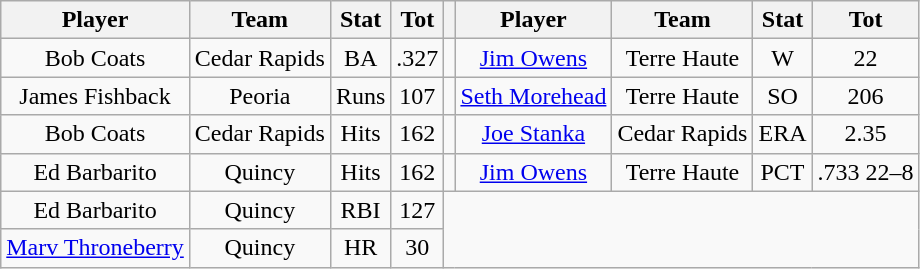<table class="wikitable" style="text-align:center">
<tr>
<th>Player</th>
<th>Team</th>
<th>Stat</th>
<th>Tot</th>
<th></th>
<th>Player</th>
<th>Team</th>
<th>Stat</th>
<th>Tot</th>
</tr>
<tr>
<td>Bob Coats</td>
<td>Cedar Rapids</td>
<td>BA</td>
<td>.327</td>
<td></td>
<td><a href='#'>Jim Owens</a></td>
<td>Terre Haute</td>
<td>W</td>
<td>22</td>
</tr>
<tr>
<td>James Fishback</td>
<td>Peoria</td>
<td>Runs</td>
<td>107</td>
<td></td>
<td><a href='#'>Seth Morehead</a></td>
<td>Terre Haute</td>
<td>SO</td>
<td>206</td>
</tr>
<tr>
<td>Bob Coats</td>
<td>Cedar Rapids</td>
<td>Hits</td>
<td>162</td>
<td></td>
<td><a href='#'>Joe Stanka</a></td>
<td>Cedar Rapids</td>
<td>ERA</td>
<td>2.35</td>
</tr>
<tr>
<td>Ed Barbarito</td>
<td>Quincy</td>
<td>Hits</td>
<td>162</td>
<td></td>
<td><a href='#'>Jim Owens</a></td>
<td>Terre Haute</td>
<td>PCT</td>
<td>.733 22–8</td>
</tr>
<tr>
<td>Ed Barbarito</td>
<td>Quincy</td>
<td>RBI</td>
<td>127</td>
</tr>
<tr>
<td><a href='#'>Marv Throneberry</a></td>
<td>Quincy</td>
<td>HR</td>
<td>30</td>
</tr>
</table>
